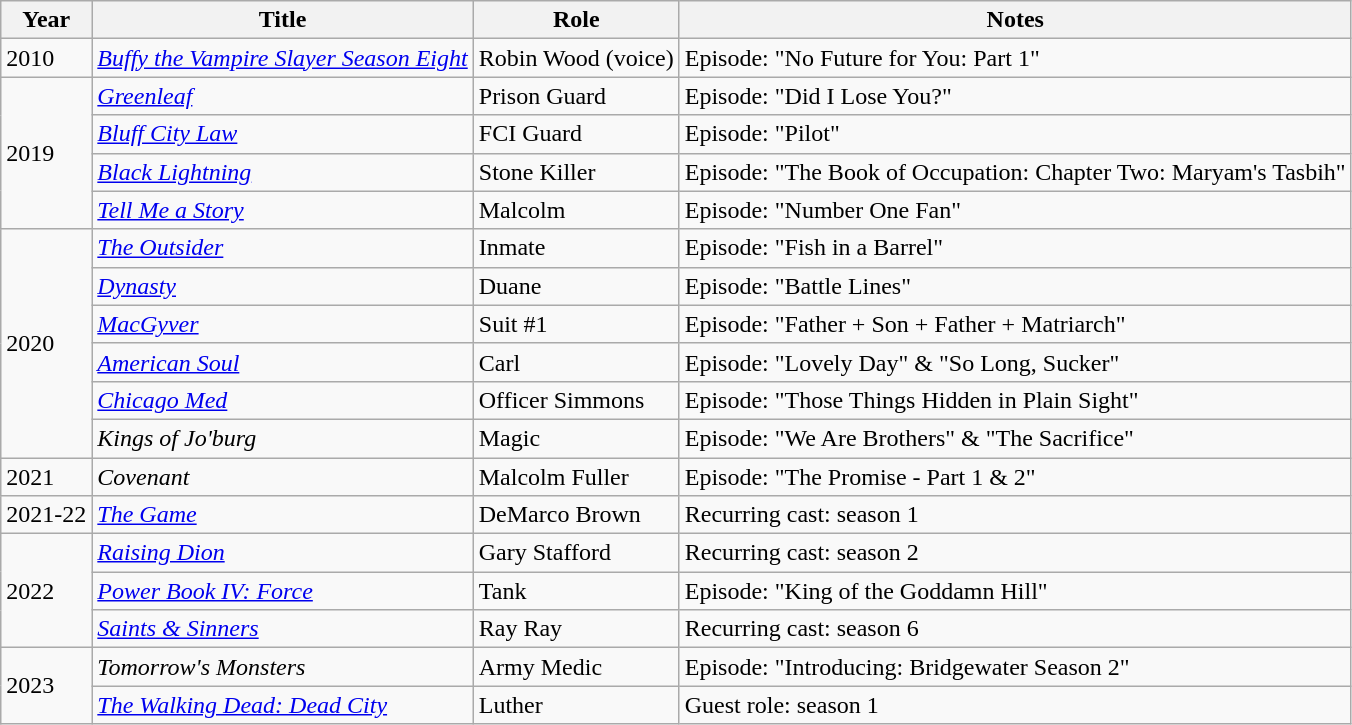<table class="wikitable sortable">
<tr>
<th>Year</th>
<th>Title</th>
<th>Role</th>
<th>Notes</th>
</tr>
<tr>
<td>2010</td>
<td><em><a href='#'>Buffy the Vampire Slayer Season Eight</a></em></td>
<td>Robin Wood (voice)</td>
<td>Episode: "No Future for You: Part 1"</td>
</tr>
<tr>
<td rowspan=4>2019</td>
<td><em><a href='#'>Greenleaf</a></em></td>
<td>Prison Guard</td>
<td>Episode: "Did I Lose You?"</td>
</tr>
<tr>
<td><em><a href='#'>Bluff City Law</a></em></td>
<td>FCI Guard</td>
<td>Episode: "Pilot"</td>
</tr>
<tr>
<td><em><a href='#'>Black Lightning</a></em></td>
<td>Stone Killer</td>
<td>Episode: "The Book of Occupation: Chapter Two: Maryam's Tasbih"</td>
</tr>
<tr>
<td><em><a href='#'>Tell Me a Story</a></em></td>
<td>Malcolm</td>
<td>Episode: "Number One Fan"</td>
</tr>
<tr>
<td rowspan=6>2020</td>
<td><em><a href='#'>The Outsider</a></em></td>
<td>Inmate</td>
<td>Episode: "Fish in a Barrel"</td>
</tr>
<tr>
<td><em><a href='#'>Dynasty</a></em></td>
<td>Duane</td>
<td>Episode: "Battle Lines"</td>
</tr>
<tr>
<td><em><a href='#'>MacGyver</a></em></td>
<td>Suit #1</td>
<td>Episode: "Father + Son + Father + Matriarch"</td>
</tr>
<tr>
<td><em><a href='#'>American Soul</a></em></td>
<td>Carl</td>
<td>Episode: "Lovely Day" & "So Long, Sucker"</td>
</tr>
<tr>
<td><em><a href='#'>Chicago Med</a></em></td>
<td>Officer Simmons</td>
<td>Episode: "Those Things Hidden in Plain Sight"</td>
</tr>
<tr>
<td><em>Kings of Jo'burg</em></td>
<td>Magic</td>
<td>Episode: "We Are Brothers" & "The Sacrifice"</td>
</tr>
<tr>
<td>2021</td>
<td><em>Covenant</em></td>
<td>Malcolm Fuller</td>
<td>Episode: "The Promise - Part 1 & 2"</td>
</tr>
<tr>
<td>2021-22</td>
<td><em><a href='#'>The Game</a></em></td>
<td>DeMarco Brown</td>
<td>Recurring cast: season 1</td>
</tr>
<tr>
<td rowspan=3>2022</td>
<td><em><a href='#'>Raising Dion</a></em></td>
<td>Gary Stafford</td>
<td>Recurring cast: season 2</td>
</tr>
<tr>
<td><em><a href='#'>Power Book IV: Force</a></em></td>
<td>Tank</td>
<td>Episode: "King of the Goddamn Hill"</td>
</tr>
<tr>
<td><em><a href='#'>Saints & Sinners</a></em></td>
<td>Ray Ray</td>
<td>Recurring cast: season 6</td>
</tr>
<tr>
<td rowspan=2>2023</td>
<td><em>Tomorrow's Monsters</em></td>
<td>Army Medic</td>
<td>Episode: "Introducing: Bridgewater Season 2"</td>
</tr>
<tr>
<td><em><a href='#'>The Walking Dead: Dead City</a></em></td>
<td>Luther</td>
<td>Guest role: season 1</td>
</tr>
</table>
